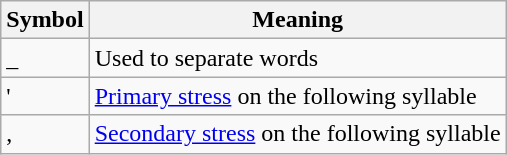<table class="wikitable">
<tr>
<th>Symbol</th>
<th>Meaning</th>
</tr>
<tr>
<td>_</td>
<td>Used to separate words</td>
</tr>
<tr>
<td>'</td>
<td><a href='#'>Primary stress</a> on the following syllable</td>
</tr>
<tr>
<td>,</td>
<td><a href='#'>Secondary stress</a> on the following syllable</td>
</tr>
</table>
